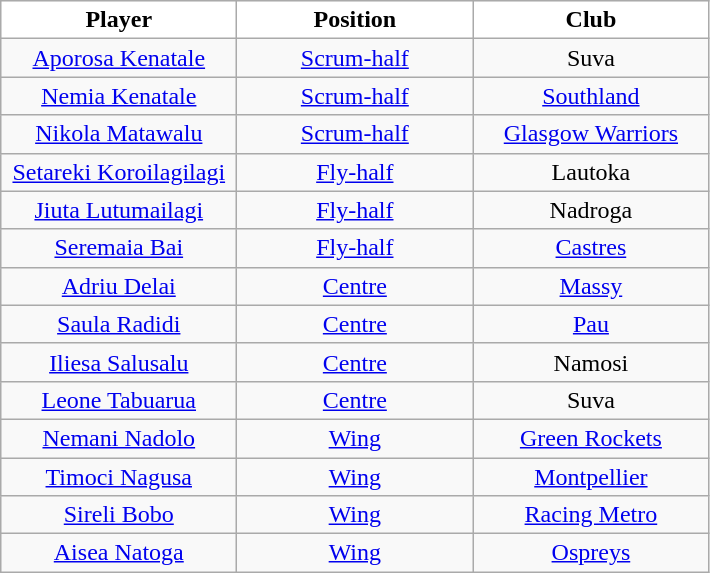<table class="wikitable" style="text-align:center">
<tr>
<td bgcolor="FFFFFF" style="width:150px"><strong>Player</strong></td>
<td bgcolor="FFFFFF" style="width:150px"><strong>Position</strong></td>
<td bgcolor="FFFFFF" style="width:150px"><strong>Club</strong></td>
</tr>
<tr>
<td><a href='#'>Aporosa Kenatale</a></td>
<td><a href='#'>Scrum-half</a></td>
<td> Suva</td>
</tr>
<tr>
<td><a href='#'>Nemia Kenatale</a></td>
<td><a href='#'>Scrum-half</a></td>
<td> <a href='#'>Southland</a></td>
</tr>
<tr>
<td><a href='#'>Nikola Matawalu</a></td>
<td><a href='#'>Scrum-half</a></td>
<td> <a href='#'>Glasgow Warriors</a></td>
</tr>
<tr>
<td><a href='#'>Setareki Koroilagilagi</a></td>
<td><a href='#'>Fly-half</a></td>
<td> Lautoka</td>
</tr>
<tr>
<td><a href='#'>Jiuta Lutumailagi</a></td>
<td><a href='#'>Fly-half</a></td>
<td> Nadroga</td>
</tr>
<tr>
<td><a href='#'>Seremaia Bai</a></td>
<td><a href='#'>Fly-half</a></td>
<td> <a href='#'>Castres</a></td>
</tr>
<tr>
<td><a href='#'>Adriu Delai</a></td>
<td><a href='#'>Centre</a></td>
<td> <a href='#'>Massy</a></td>
</tr>
<tr>
<td><a href='#'>Saula Radidi</a></td>
<td><a href='#'>Centre</a></td>
<td> <a href='#'>Pau</a></td>
</tr>
<tr>
<td><a href='#'>Iliesa Salusalu</a></td>
<td><a href='#'>Centre</a></td>
<td> Namosi</td>
</tr>
<tr>
<td><a href='#'>Leone Tabuarua</a></td>
<td><a href='#'>Centre</a></td>
<td> Suva</td>
</tr>
<tr>
<td><a href='#'>Nemani Nadolo</a></td>
<td><a href='#'>Wing</a></td>
<td> <a href='#'>Green Rockets</a></td>
</tr>
<tr>
<td><a href='#'>Timoci Nagusa</a></td>
<td><a href='#'>Wing</a></td>
<td> <a href='#'>Montpellier</a></td>
</tr>
<tr>
<td><a href='#'>Sireli Bobo</a></td>
<td><a href='#'>Wing</a></td>
<td> <a href='#'>Racing Metro</a></td>
</tr>
<tr>
<td><a href='#'>Aisea Natoga</a></td>
<td><a href='#'>Wing</a></td>
<td> <a href='#'>Ospreys</a></td>
</tr>
</table>
